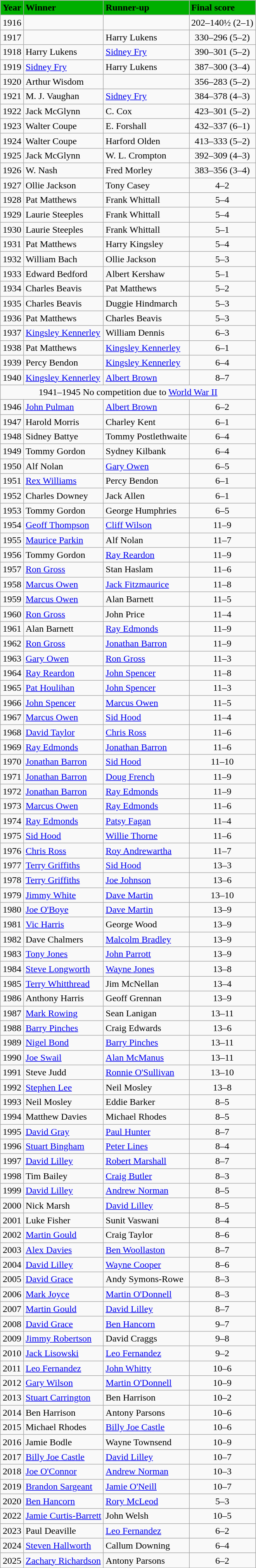<table class="wikitable" style="margin: auto">
<tr>
<th style="text-align: center; background-color: #00af00">Year</th>
<th style="text-align: left; background-color: #00af00">Winner</th>
<th style="text-align: left; background-color: #00af00">Runner-up</th>
<th style="text-align: left; background-color: #00af00">Final score</th>
</tr>
<tr>
<td>1916</td>
<td></td>
<td></td>
<td style="text-align: center">202–140½ (2–1)</td>
</tr>
<tr>
<td>1917</td>
<td></td>
<td> Harry Lukens</td>
<td style="text-align: center">330–296 (5–2)</td>
</tr>
<tr>
<td>1918</td>
<td> Harry Lukens</td>
<td> <a href='#'>Sidney Fry</a></td>
<td style="text-align: center">390–301 (5–2)</td>
</tr>
<tr>
<td>1919</td>
<td> <a href='#'>Sidney Fry</a></td>
<td> Harry Lukens</td>
<td style="text-align: center">387–300 (3–4)</td>
</tr>
<tr>
<td>1920</td>
<td> Arthur Wisdom</td>
<td></td>
<td style="text-align: center">356–283 (5–2)</td>
</tr>
<tr>
<td>1921</td>
<td> M. J. Vaughan</td>
<td> <a href='#'>Sidney Fry</a></td>
<td style="text-align: center">384–378 (4–3)</td>
</tr>
<tr>
<td>1922</td>
<td> Jack McGlynn</td>
<td> C. Cox</td>
<td style="text-align: center">423–301 (5–2)</td>
</tr>
<tr>
<td>1923</td>
<td> Walter Coupe</td>
<td> E. Forshall</td>
<td style="text-align: center">432–337 (6–1)</td>
</tr>
<tr>
<td>1924</td>
<td> Walter Coupe</td>
<td> Harford Olden</td>
<td style="text-align: center">413–333 (5–2)</td>
</tr>
<tr>
<td>1925</td>
<td> Jack McGlynn</td>
<td> W. L. Crompton</td>
<td style="text-align: center">392–309 (4–3)</td>
</tr>
<tr>
<td>1926</td>
<td> W. Nash</td>
<td> Fred Morley</td>
<td style="text-align: center">383–356 (3–4)</td>
</tr>
<tr>
<td>1927</td>
<td> Ollie Jackson</td>
<td> Tony Casey</td>
<td style="text-align: center">4–2</td>
</tr>
<tr>
<td>1928</td>
<td> Pat Matthews</td>
<td> Frank Whittall</td>
<td style="text-align: center">5–4</td>
</tr>
<tr>
<td>1929</td>
<td> Laurie Steeples</td>
<td> Frank Whittall</td>
<td style="text-align: center">5–4</td>
</tr>
<tr>
<td>1930</td>
<td> Laurie Steeples</td>
<td> Frank Whittall</td>
<td style="text-align: center">5–1</td>
</tr>
<tr>
<td>1931</td>
<td> Pat Matthews</td>
<td> Harry Kingsley</td>
<td style="text-align: center">5–4</td>
</tr>
<tr>
<td>1932</td>
<td> William Bach</td>
<td> Ollie Jackson</td>
<td style="text-align: center">5–3</td>
</tr>
<tr>
<td>1933</td>
<td> Edward Bedford</td>
<td> Albert Kershaw</td>
<td style="text-align: center">5–1</td>
</tr>
<tr>
<td>1934</td>
<td> Charles Beavis</td>
<td> Pat Matthews</td>
<td style="text-align: center">5–2</td>
</tr>
<tr>
<td>1935</td>
<td> Charles Beavis</td>
<td> Duggie Hindmarch</td>
<td style="text-align: center">5–3</td>
</tr>
<tr>
<td>1936</td>
<td> Pat Matthews</td>
<td> Charles Beavis</td>
<td style="text-align: center">5–3</td>
</tr>
<tr>
<td>1937</td>
<td> <a href='#'>Kingsley Kennerley</a></td>
<td> William Dennis</td>
<td style="text-align: center">6–3</td>
</tr>
<tr>
<td>1938</td>
<td> Pat Matthews</td>
<td> <a href='#'>Kingsley Kennerley</a></td>
<td style="text-align: center">6–1</td>
</tr>
<tr>
<td>1939</td>
<td> Percy Bendon</td>
<td> <a href='#'>Kingsley Kennerley</a></td>
<td style="text-align: center">6–4</td>
</tr>
<tr>
<td>1940</td>
<td> <a href='#'>Kingsley Kennerley</a></td>
<td> <a href='#'>Albert Brown</a></td>
<td style="text-align: center">8–7</td>
</tr>
<tr>
<td align = "center" colspan = "4">1941–1945 No competition due to <a href='#'>World War II</a></td>
</tr>
<tr>
<td>1946</td>
<td> <a href='#'>John Pulman</a></td>
<td> <a href='#'>Albert Brown</a></td>
<td style="text-align: center">6–2</td>
</tr>
<tr>
<td>1947</td>
<td> Harold Morris</td>
<td> Charley Kent</td>
<td style="text-align: center">6–1</td>
</tr>
<tr>
<td>1948</td>
<td> Sidney Battye</td>
<td> Tommy Postlethwaite</td>
<td style="text-align: center">6–4</td>
</tr>
<tr>
<td>1949</td>
<td> Tommy Gordon</td>
<td> Sydney Kilbank</td>
<td style="text-align: center">6–4</td>
</tr>
<tr>
<td>1950</td>
<td> Alf Nolan</td>
<td> <a href='#'>Gary Owen</a></td>
<td style="text-align: center">6–5</td>
</tr>
<tr>
<td>1951</td>
<td> <a href='#'>Rex Williams</a></td>
<td> Percy Bendon</td>
<td style="text-align: center">6–1</td>
</tr>
<tr>
<td>1952</td>
<td> Charles Downey</td>
<td> Jack Allen</td>
<td style="text-align: center">6–1</td>
</tr>
<tr>
<td>1953</td>
<td> Tommy Gordon</td>
<td> George Humphries</td>
<td style="text-align: center">6–5</td>
</tr>
<tr>
<td>1954</td>
<td> <a href='#'>Geoff Thompson</a></td>
<td> <a href='#'>Cliff Wilson</a></td>
<td style="text-align: center">11–9</td>
</tr>
<tr>
<td>1955</td>
<td> <a href='#'>Maurice Parkin</a></td>
<td> Alf Nolan</td>
<td style="text-align: center">11–7</td>
</tr>
<tr>
<td>1956</td>
<td> Tommy Gordon</td>
<td> <a href='#'>Ray Reardon</a></td>
<td style="text-align: center">11–9</td>
</tr>
<tr>
<td>1957</td>
<td> <a href='#'>Ron Gross</a></td>
<td> Stan Haslam</td>
<td style="text-align: center">11–6</td>
</tr>
<tr>
<td>1958</td>
<td> <a href='#'>Marcus Owen</a></td>
<td> <a href='#'>Jack Fitzmaurice</a></td>
<td style="text-align: center">11–8</td>
</tr>
<tr>
<td>1959</td>
<td> <a href='#'>Marcus Owen</a></td>
<td> Alan Barnett</td>
<td style="text-align: center">11–5</td>
</tr>
<tr>
<td>1960</td>
<td> <a href='#'>Ron Gross</a></td>
<td> John Price</td>
<td style="text-align: center">11–4</td>
</tr>
<tr>
<td>1961</td>
<td> Alan Barnett</td>
<td> <a href='#'>Ray Edmonds</a></td>
<td style="text-align: center">11–9</td>
</tr>
<tr>
<td>1962</td>
<td> <a href='#'>Ron Gross</a></td>
<td> <a href='#'>Jonathan Barron</a></td>
<td style="text-align: center">11–9</td>
</tr>
<tr>
<td>1963</td>
<td> <a href='#'>Gary Owen</a></td>
<td> <a href='#'>Ron Gross</a></td>
<td style="text-align: center">11–3</td>
</tr>
<tr>
<td>1964</td>
<td> <a href='#'>Ray Reardon</a></td>
<td> <a href='#'>John Spencer</a></td>
<td style="text-align: center">11–8</td>
</tr>
<tr>
<td>1965</td>
<td> <a href='#'>Pat Houlihan</a></td>
<td> <a href='#'>John Spencer</a></td>
<td style="text-align: center">11–3</td>
</tr>
<tr>
<td>1966</td>
<td> <a href='#'>John Spencer</a></td>
<td> <a href='#'>Marcus Owen</a></td>
<td style="text-align: center">11–5</td>
</tr>
<tr>
<td>1967</td>
<td> <a href='#'>Marcus Owen</a></td>
<td> <a href='#'>Sid Hood</a></td>
<td style="text-align: center">11–4</td>
</tr>
<tr>
<td>1968</td>
<td> <a href='#'>David Taylor</a></td>
<td> <a href='#'>Chris Ross</a></td>
<td style="text-align: center">11–6</td>
</tr>
<tr>
<td>1969</td>
<td> <a href='#'>Ray Edmonds</a></td>
<td> <a href='#'>Jonathan Barron</a></td>
<td style="text-align: center">11–6</td>
</tr>
<tr>
<td>1970</td>
<td> <a href='#'>Jonathan Barron</a></td>
<td> <a href='#'>Sid Hood</a></td>
<td style="text-align: center">11–10</td>
</tr>
<tr>
<td>1971</td>
<td> <a href='#'>Jonathan Barron</a></td>
<td> <a href='#'>Doug French</a></td>
<td style="text-align: center">11–9</td>
</tr>
<tr>
<td>1972</td>
<td> <a href='#'>Jonathan Barron</a></td>
<td> <a href='#'>Ray Edmonds</a></td>
<td style="text-align: center">11–9</td>
</tr>
<tr>
<td>1973</td>
<td> <a href='#'>Marcus Owen</a></td>
<td> <a href='#'>Ray Edmonds</a></td>
<td style="text-align: center">11–6</td>
</tr>
<tr>
<td>1974</td>
<td> <a href='#'>Ray Edmonds</a></td>
<td> <a href='#'>Patsy Fagan</a></td>
<td style="text-align: center">11–4</td>
</tr>
<tr>
<td>1975</td>
<td> <a href='#'>Sid Hood</a></td>
<td> <a href='#'>Willie Thorne</a></td>
<td style="text-align: center">11–6</td>
</tr>
<tr>
<td>1976</td>
<td> <a href='#'>Chris Ross</a></td>
<td> <a href='#'>Roy Andrewartha</a></td>
<td style="text-align: center">11–7</td>
</tr>
<tr>
<td>1977</td>
<td> <a href='#'>Terry Griffiths</a></td>
<td> <a href='#'>Sid Hood</a></td>
<td style="text-align: center">13–3</td>
</tr>
<tr>
<td>1978</td>
<td> <a href='#'>Terry Griffiths</a></td>
<td> <a href='#'>Joe Johnson</a></td>
<td style="text-align: center">13–6</td>
</tr>
<tr>
<td>1979</td>
<td> <a href='#'>Jimmy White</a></td>
<td> <a href='#'>Dave Martin</a></td>
<td style="text-align: center">13–10</td>
</tr>
<tr>
<td>1980</td>
<td> <a href='#'>Joe O'Boye</a></td>
<td> <a href='#'>Dave Martin</a></td>
<td style="text-align: center">13–9</td>
</tr>
<tr>
<td>1981</td>
<td> <a href='#'>Vic Harris</a></td>
<td> George Wood</td>
<td style="text-align: center">13–9</td>
</tr>
<tr>
<td>1982</td>
<td> Dave Chalmers</td>
<td> <a href='#'>Malcolm Bradley</a></td>
<td style="text-align: center">13–9</td>
</tr>
<tr>
<td>1983</td>
<td> <a href='#'>Tony Jones</a></td>
<td> <a href='#'>John Parrott</a></td>
<td style="text-align: center">13–9</td>
</tr>
<tr>
<td>1984</td>
<td> <a href='#'>Steve Longworth</a></td>
<td> <a href='#'>Wayne Jones</a></td>
<td style="text-align: center">13–8</td>
</tr>
<tr>
<td>1985</td>
<td> <a href='#'>Terry Whitthread</a></td>
<td> Jim McNellan</td>
<td style="text-align: center">13–4</td>
</tr>
<tr>
<td>1986</td>
<td> Anthony Harris</td>
<td> Geoff Grennan</td>
<td style="text-align: center">13–9</td>
</tr>
<tr>
<td>1987</td>
<td> <a href='#'>Mark Rowing</a></td>
<td> Sean Lanigan</td>
<td style="text-align: center">13–11</td>
</tr>
<tr>
<td>1988</td>
<td> <a href='#'>Barry Pinches</a></td>
<td> Craig Edwards</td>
<td style="text-align: center">13–6</td>
</tr>
<tr>
<td>1989</td>
<td> <a href='#'>Nigel Bond</a></td>
<td> <a href='#'>Barry Pinches</a></td>
<td style="text-align: center">13–11</td>
</tr>
<tr>
<td>1990</td>
<td> <a href='#'>Joe Swail</a></td>
<td> <a href='#'>Alan McManus</a></td>
<td style="text-align: center">13–11</td>
</tr>
<tr>
<td>1991</td>
<td> Steve Judd</td>
<td> <a href='#'>Ronnie O'Sullivan</a></td>
<td style="text-align: center">13–10</td>
</tr>
<tr>
<td>1992</td>
<td> <a href='#'>Stephen Lee</a></td>
<td> Neil Mosley</td>
<td style="text-align: center">13–8</td>
</tr>
<tr>
<td>1993</td>
<td> Neil Mosley</td>
<td> Eddie Barker</td>
<td style="text-align: center">8–5</td>
</tr>
<tr>
<td>1994</td>
<td> Matthew Davies</td>
<td> Michael Rhodes</td>
<td style="text-align: center">8–5</td>
</tr>
<tr>
<td>1995</td>
<td> <a href='#'>David Gray</a></td>
<td> <a href='#'>Paul Hunter</a></td>
<td style="text-align: center">8–7</td>
</tr>
<tr>
<td>1996</td>
<td> <a href='#'>Stuart Bingham</a></td>
<td> <a href='#'>Peter Lines</a></td>
<td style="text-align: center">8–4</td>
</tr>
<tr>
<td>1997</td>
<td> <a href='#'>David Lilley</a></td>
<td> <a href='#'>Robert Marshall</a></td>
<td style="text-align: center">8–7</td>
</tr>
<tr>
<td>1998</td>
<td> Tim Bailey</td>
<td> <a href='#'>Craig Butler</a></td>
<td style="text-align: center">8–3</td>
</tr>
<tr>
<td>1999</td>
<td> <a href='#'>David Lilley</a></td>
<td> <a href='#'>Andrew Norman</a></td>
<td style="text-align: center">8–5</td>
</tr>
<tr>
<td>2000</td>
<td> Nick Marsh</td>
<td> <a href='#'>David Lilley</a></td>
<td style="text-align: center">8–5</td>
</tr>
<tr>
<td>2001</td>
<td> Luke Fisher</td>
<td> Sunit Vaswani</td>
<td style="text-align: center">8–4</td>
</tr>
<tr>
<td>2002</td>
<td> <a href='#'>Martin Gould</a></td>
<td> Craig Taylor</td>
<td style="text-align: center">8–6</td>
</tr>
<tr>
<td>2003</td>
<td> <a href='#'>Alex Davies</a></td>
<td> <a href='#'>Ben Woollaston</a></td>
<td style="text-align: center">8–7</td>
</tr>
<tr>
<td>2004</td>
<td> <a href='#'>David Lilley</a></td>
<td> <a href='#'>Wayne Cooper</a></td>
<td style="text-align: center">8–6</td>
</tr>
<tr>
<td>2005</td>
<td> <a href='#'>David Grace</a></td>
<td> Andy Symons-Rowe</td>
<td style="text-align: center">8–3</td>
</tr>
<tr>
<td>2006</td>
<td> <a href='#'>Mark Joyce</a></td>
<td> <a href='#'>Martin O'Donnell</a></td>
<td style="text-align: center">8–3</td>
</tr>
<tr>
<td>2007</td>
<td> <a href='#'>Martin Gould</a></td>
<td> <a href='#'>David Lilley</a></td>
<td style="text-align: center">8–7</td>
</tr>
<tr>
<td>2008</td>
<td> <a href='#'>David Grace</a></td>
<td> <a href='#'>Ben Hancorn</a></td>
<td style="text-align: center">9–7</td>
</tr>
<tr>
<td>2009</td>
<td> <a href='#'>Jimmy Robertson</a></td>
<td> David Craggs</td>
<td style="text-align: center">9–8</td>
</tr>
<tr>
<td>2010</td>
<td> <a href='#'>Jack Lisowski</a></td>
<td> <a href='#'>Leo Fernandez</a></td>
<td style="text-align: center">9–2</td>
</tr>
<tr>
<td>2011</td>
<td> <a href='#'>Leo Fernandez</a></td>
<td> <a href='#'>John Whitty</a></td>
<td style="text-align: center">10–6</td>
</tr>
<tr>
<td>2012</td>
<td> <a href='#'>Gary Wilson</a></td>
<td> <a href='#'>Martin O'Donnell</a></td>
<td style="text-align: center">10–9</td>
</tr>
<tr>
<td>2013</td>
<td> <a href='#'>Stuart Carrington</a></td>
<td> Ben Harrison</td>
<td style="text-align: center">10–2</td>
</tr>
<tr>
<td>2014</td>
<td> Ben Harrison</td>
<td> Antony Parsons</td>
<td style="text-align: center">10–6</td>
</tr>
<tr>
<td>2015</td>
<td> Michael Rhodes</td>
<td> <a href='#'>Billy Joe Castle</a></td>
<td style="text-align: center">10–6</td>
</tr>
<tr>
<td>2016</td>
<td> Jamie Bodle</td>
<td> Wayne Townsend</td>
<td style="text-align: center">10–9</td>
</tr>
<tr>
<td>2017</td>
<td> <a href='#'>Billy Joe Castle</a></td>
<td> <a href='#'>David Lilley</a></td>
<td style="text-align: center">10–7</td>
</tr>
<tr>
<td>2018</td>
<td> <a href='#'>Joe O'Connor</a></td>
<td> <a href='#'>Andrew Norman</a></td>
<td style="text-align: center">10–3</td>
</tr>
<tr>
<td>2019</td>
<td> <a href='#'>Brandon Sargeant</a></td>
<td> <a href='#'>Jamie O'Neill</a></td>
<td style="text-align: center">10–7</td>
</tr>
<tr>
<td>2020</td>
<td> <a href='#'>Ben Hancorn</a></td>
<td> <a href='#'>Rory McLeod</a></td>
<td style="text-align: center">5–3</td>
</tr>
<tr>
<td>2022</td>
<td> <a href='#'>Jamie Curtis-Barrett</a></td>
<td> John Welsh</td>
<td style="text-align: center">10–5</td>
</tr>
<tr>
<td>2023</td>
<td> Paul Deaville</td>
<td> <a href='#'>Leo Fernandez</a></td>
<td style="text-align: center">6–2</td>
</tr>
<tr>
<td>2024</td>
<td> <a href='#'>Steven Hallworth</a></td>
<td> Callum Downing</td>
<td style="text-align: center">6–4</td>
</tr>
<tr>
<td>2025</td>
<td> <a href='#'>Zachary Richardson</a></td>
<td> Antony Parsons</td>
<td style="text-align: center">6–2</td>
</tr>
</table>
